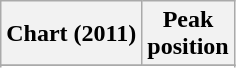<table class="wikitable sortable plainrowheaders" style="text-align:center">
<tr>
<th>Chart (2011)</th>
<th>Peak<br>position</th>
</tr>
<tr>
</tr>
<tr>
</tr>
</table>
